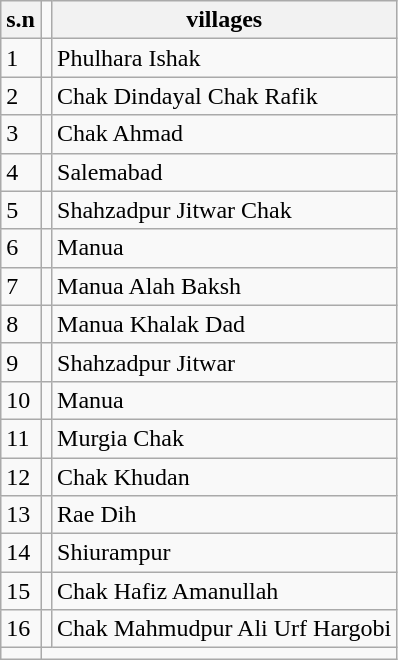<table class="wikitable">
<tr>
<th>s.n</th>
<td></td>
<th>villages</th>
</tr>
<tr>
<td>1</td>
<td></td>
<td>Phulhara Ishak</td>
</tr>
<tr>
<td>2</td>
<td></td>
<td>Chak Dindayal Chak Rafik</td>
</tr>
<tr>
<td>3</td>
<td></td>
<td>Chak Ahmad</td>
</tr>
<tr>
<td>4</td>
<td></td>
<td>Salemabad</td>
</tr>
<tr>
<td>5</td>
<td></td>
<td>Shahzadpur Jitwar Chak</td>
</tr>
<tr>
<td>6</td>
<td></td>
<td>Manua</td>
</tr>
<tr>
<td>7</td>
<td></td>
<td>Manua Alah Baksh</td>
</tr>
<tr>
<td>8</td>
<td></td>
<td>Manua Khalak Dad</td>
</tr>
<tr>
<td>9</td>
<td></td>
<td>Shahzadpur Jitwar</td>
</tr>
<tr>
<td>10</td>
<td></td>
<td>Manua</td>
</tr>
<tr>
<td>11</td>
<td></td>
<td>Murgia Chak</td>
</tr>
<tr>
<td>12</td>
<td></td>
<td>Chak Khudan</td>
</tr>
<tr>
<td>13</td>
<td></td>
<td>Rae Dih</td>
</tr>
<tr>
<td>14</td>
<td></td>
<td>Shiurampur</td>
</tr>
<tr>
<td>15</td>
<td></td>
<td>Chak Hafiz Amanullah</td>
</tr>
<tr>
<td>16</td>
<td></td>
<td>Chak Mahmudpur Ali Urf Hargobi</td>
</tr>
<tr>
<td></td>
</tr>
</table>
